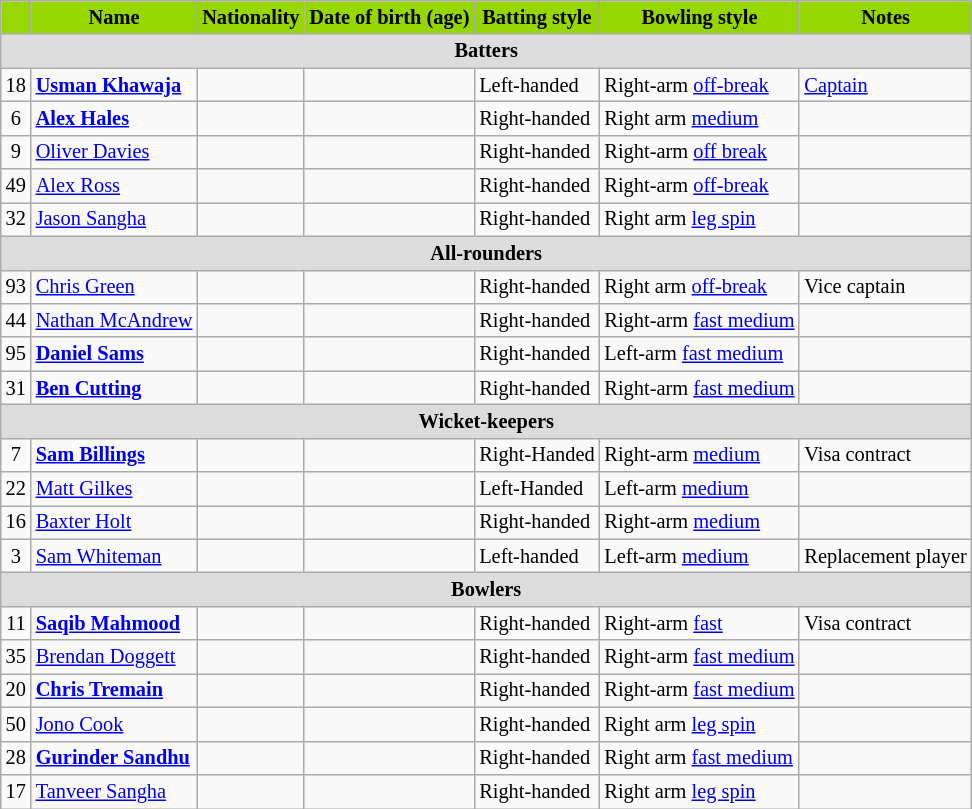<table class="wikitable"  style="font-size:85%;">
<tr>
<th style="background:#96D701; color:black;"></th>
<th style="background:#96D701; color:black;">Name</th>
<th style="background:#96D701; color:black;">Nationality</th>
<th style="background:#96D701; color:black;">Date of birth (age)</th>
<th style="background:#96D701; color:black;">Batting style</th>
<th style="background:#96D701; color:black;">Bowling style</th>
<th style="background:#96D701; color:black;">Notes</th>
</tr>
<tr>
<th colspan="7"  style="background:#dcdcdc; text-align:center;">Batters</th>
</tr>
<tr>
<td style="text-align:center">18</td>
<td><strong><a href='#'>Usman Khawaja</a></strong></td>
<td></td>
<td></td>
<td>Left-handed</td>
<td>Right-arm <a href='#'>off-break</a></td>
<td><a href='#'>Captain</a></td>
</tr>
<tr>
<td style="text-align:center">6</td>
<td><strong><a href='#'>Alex Hales</a></strong></td>
<td></td>
<td></td>
<td>Right-handed</td>
<td>Right arm <a href='#'>medium</a></td>
<td></td>
</tr>
<tr>
<td style="text-align:center">9</td>
<td><a href='#'>Oliver Davies</a></td>
<td></td>
<td></td>
<td>Right-handed</td>
<td>Right-arm <a href='#'>off break</a></td>
<td></td>
</tr>
<tr>
<td style="text-align:center">49</td>
<td><a href='#'>Alex Ross</a></td>
<td></td>
<td></td>
<td>Right-handed</td>
<td>Right-arm <a href='#'>off-break</a></td>
<td></td>
</tr>
<tr>
<td style="text-align:center">32</td>
<td><a href='#'>Jason Sangha</a></td>
<td></td>
<td></td>
<td>Right-handed</td>
<td>Right arm <a href='#'>leg spin</a></td>
<td></td>
</tr>
<tr>
<th colspan="7" style="background:#dcdcdc; text-align:center;">All-rounders</th>
</tr>
<tr>
<td style="text-align:center">93</td>
<td><a href='#'>Chris Green</a></td>
<td></td>
<td></td>
<td>Right-handed</td>
<td>Right arm <a href='#'>off-break</a></td>
<td>Vice captain</td>
</tr>
<tr>
<td style="text-align:center">44</td>
<td><a href='#'>Nathan McAndrew</a></td>
<td></td>
<td></td>
<td>Right-handed</td>
<td>Right-arm <a href='#'>fast medium</a></td>
<td></td>
</tr>
<tr>
<td style="text-align:center">95</td>
<td><strong><a href='#'>Daniel Sams</a></strong></td>
<td></td>
<td></td>
<td>Right-handed</td>
<td>Left-arm <a href='#'>fast medium</a></td>
<td></td>
</tr>
<tr>
<td style="text-align:center">31</td>
<td><strong><a href='#'>Ben Cutting</a></strong></td>
<td></td>
<td></td>
<td>Right-handed</td>
<td>Right-arm <a href='#'>fast medium</a></td>
<td></td>
</tr>
<tr>
<th colspan="7" style="background:#dcdcdc; text-align:center;">Wicket-keepers</th>
</tr>
<tr>
<td style="text-align:center">7</td>
<td><strong><a href='#'>Sam Billings</a></strong></td>
<td></td>
<td></td>
<td>Right-Handed</td>
<td>Right-arm <a href='#'>medium</a></td>
<td>Visa contract</td>
</tr>
<tr>
<td style="text-align:center">22</td>
<td><a href='#'>Matt Gilkes</a></td>
<td></td>
<td></td>
<td>Left-Handed</td>
<td>Left-arm <a href='#'>medium</a></td>
<td></td>
</tr>
<tr>
<td style="text-align:center">16</td>
<td><a href='#'>Baxter Holt</a></td>
<td></td>
<td></td>
<td>Right-handed</td>
<td>Right-arm <a href='#'>medium</a></td>
<td></td>
</tr>
<tr>
<td style="text-align:center">3</td>
<td><a href='#'>Sam Whiteman</a></td>
<td></td>
<td></td>
<td>Left-handed</td>
<td>Left-arm <a href='#'>medium</a></td>
<td>Replacement player</td>
</tr>
<tr>
<th colspan="7" style="background:#dcdcdc; text-align:center;">Bowlers</th>
</tr>
<tr>
<td style="text-align:center">11</td>
<td><strong><a href='#'>Saqib Mahmood</a></strong></td>
<td></td>
<td></td>
<td>Right-handed</td>
<td>Right-arm <a href='#'>fast</a></td>
<td>Visa contract</td>
</tr>
<tr>
<td style="text-align:center">35</td>
<td><a href='#'>Brendan Doggett</a></td>
<td></td>
<td></td>
<td>Right-handed</td>
<td>Right-arm <a href='#'>fast medium</a></td>
<td></td>
</tr>
<tr>
<td style="text-align:center">20</td>
<td><strong><a href='#'>Chris Tremain</a></strong></td>
<td></td>
<td></td>
<td>Right-handed</td>
<td>Right-arm <a href='#'>fast medium</a></td>
<td></td>
</tr>
<tr>
<td style="text-align:center">50</td>
<td><a href='#'>Jono Cook</a></td>
<td></td>
<td></td>
<td>Right-handed</td>
<td>Right arm <a href='#'>leg spin</a></td>
<td></td>
</tr>
<tr>
<td style="text-align:center">28</td>
<td><strong><a href='#'>Gurinder Sandhu</a></strong></td>
<td></td>
<td></td>
<td>Right-handed</td>
<td>Right arm <a href='#'>fast medium</a></td>
<td></td>
</tr>
<tr>
<td style="text-align:center">17</td>
<td><a href='#'>Tanveer Sangha</a></td>
<td></td>
<td></td>
<td>Right-handed</td>
<td>Right arm <a href='#'>leg spin</a></td>
<td></td>
</tr>
</table>
